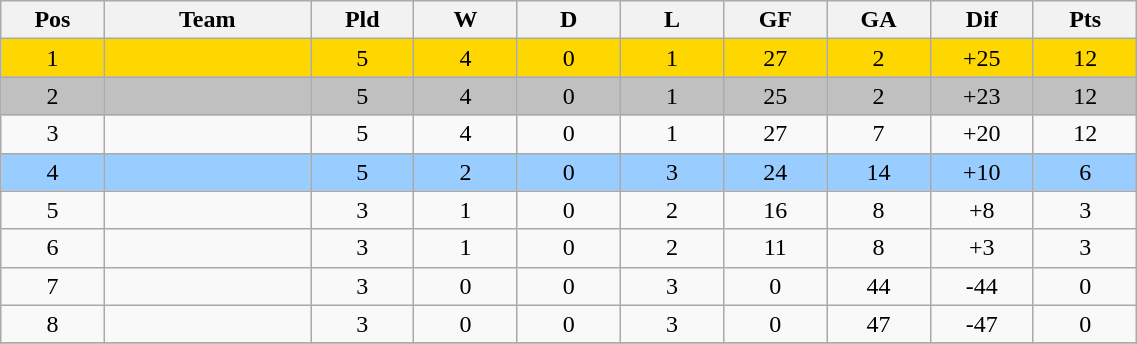<table class="wikitable sortable" width=60% style="text-align:center">
<tr>
<th width=5%>Pos</th>
<th width=10%>Team</th>
<th width=5%>Pld</th>
<th width=5%>W</th>
<th width=5%>D</th>
<th width=5%>L</th>
<th width=5%>GF</th>
<th width=5%>GA</th>
<th width=5%>Dif</th>
<th width=5%>Pts</th>
</tr>
<tr bgcolor=gold>
<td>1</td>
<td style="text-align:left;"></td>
<td>5</td>
<td>4</td>
<td>0</td>
<td>1</td>
<td>27</td>
<td>2</td>
<td>+25</td>
<td>12</td>
</tr>
<tr bgcolor="silver">
<td>2</td>
<td style="text-align:left;"></td>
<td>5</td>
<td>4</td>
<td>0</td>
<td>1</td>
<td>25</td>
<td>2</td>
<td>+23</td>
<td>12</td>
</tr>
<tr -bgcolor="#cc9966">
<td>3</td>
<td style="text-align:left;"></td>
<td>5</td>
<td>4</td>
<td>0</td>
<td>1</td>
<td>27</td>
<td>7</td>
<td>+20</td>
<td>12</td>
</tr>
<tr bgcolor=#9acdff>
<td>4</td>
<td style="text-align:left;"></td>
<td>5</td>
<td>2</td>
<td>0</td>
<td>3</td>
<td>24</td>
<td>14</td>
<td>+10</td>
<td>6</td>
</tr>
<tr>
<td>5</td>
<td style="text-align:left;"></td>
<td>3</td>
<td>1</td>
<td>0</td>
<td>2</td>
<td>16</td>
<td>8</td>
<td>+8</td>
<td>3</td>
</tr>
<tr>
<td>6</td>
<td style="text-align:left;"></td>
<td>3</td>
<td>1</td>
<td>0</td>
<td>2</td>
<td>11</td>
<td>8</td>
<td>+3</td>
<td>3</td>
</tr>
<tr>
<td>7</td>
<td style="text-align:left;"></td>
<td>3</td>
<td>0</td>
<td>0</td>
<td>3</td>
<td>0</td>
<td>44</td>
<td>-44</td>
<td>0</td>
</tr>
<tr>
<td>8</td>
<td style="text-align:left;"></td>
<td>3</td>
<td>0</td>
<td>0</td>
<td>3</td>
<td>0</td>
<td>47</td>
<td>-47</td>
<td>0</td>
</tr>
<tr>
</tr>
</table>
